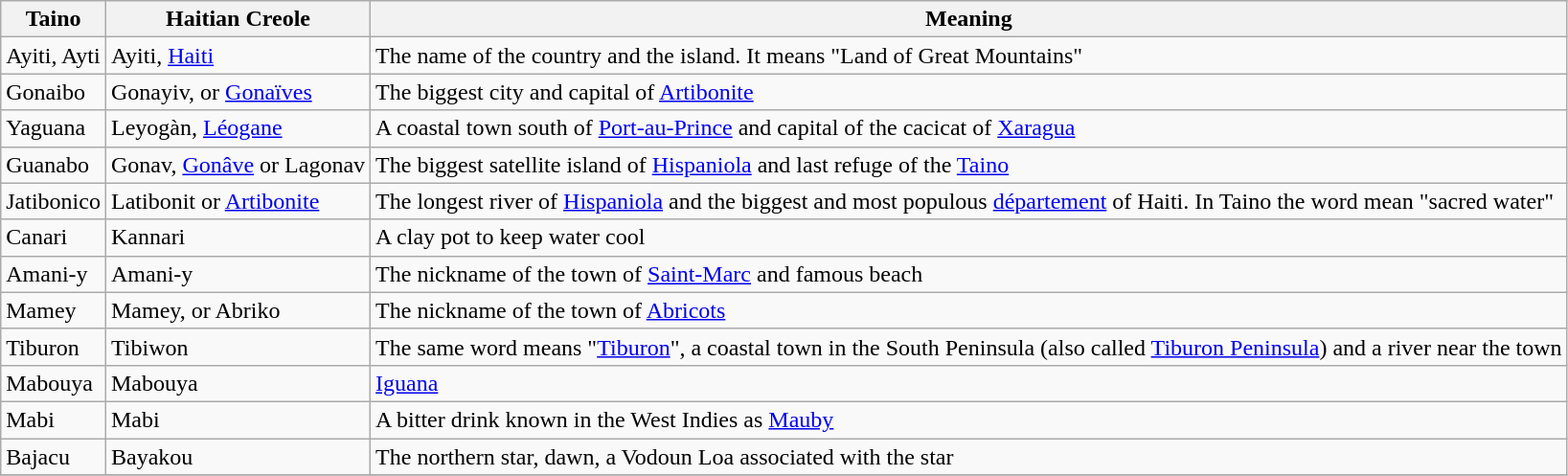<table class="wikitable">
<tr>
<th>Taino</th>
<th>Haitian Creole</th>
<th>Meaning</th>
</tr>
<tr>
<td>Ayiti, Ayti</td>
<td>Ayiti, <a href='#'>Haiti</a></td>
<td>The name of the country and the island. It means "Land of Great Mountains"</td>
</tr>
<tr>
<td>Gonaibo</td>
<td>Gonayiv, or <a href='#'>Gonaïves</a></td>
<td>The biggest city and capital of <a href='#'>Artibonite</a></td>
</tr>
<tr>
<td>Yaguana</td>
<td>Leyogàn, <a href='#'>Léogane</a></td>
<td>A coastal town south of <a href='#'>Port-au-Prince</a> and capital of the cacicat of <a href='#'>Xaragua</a></td>
</tr>
<tr>
<td>Guanabo</td>
<td>Gonav, <a href='#'>Gonâve</a> or Lagonav</td>
<td>The biggest satellite island of <a href='#'>Hispaniola</a> and last refuge of the <a href='#'>Taino</a></td>
</tr>
<tr>
<td>Jatibonico</td>
<td>Latibonit or <a href='#'>Artibonite</a></td>
<td>The longest river of <a href='#'>Hispaniola</a> and the biggest and most populous <a href='#'>département</a> of Haiti. In Taino the word mean "sacred water"</td>
</tr>
<tr>
<td>Canari</td>
<td>Kannari</td>
<td>A clay pot to keep water cool</td>
</tr>
<tr>
<td>Amani-y</td>
<td>Amani-y</td>
<td>The nickname of the town of <a href='#'>Saint-Marc</a> and famous beach</td>
</tr>
<tr>
<td>Mamey</td>
<td>Mamey, or Abriko</td>
<td>The nickname of the town of <a href='#'>Abricots</a></td>
</tr>
<tr>
<td>Tiburon</td>
<td>Tibiwon</td>
<td>The same word means "<a href='#'>Tiburon</a>", a coastal town in the South Peninsula (also called <a href='#'>Tiburon Peninsula</a>) and a river near the town</td>
</tr>
<tr>
<td>Mabouya</td>
<td>Mabouya</td>
<td><a href='#'>Iguana</a></td>
</tr>
<tr>
<td>Mabi</td>
<td>Mabi</td>
<td>A bitter drink known in the West Indies as <a href='#'>Mauby</a></td>
</tr>
<tr>
<td>Bajacu</td>
<td>Bayakou</td>
<td>The northern star, dawn, a Vodoun Loa associated with the star </td>
</tr>
<tr>
</tr>
</table>
